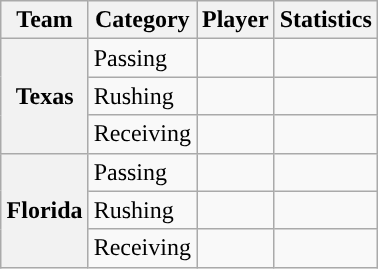<table class="wikitable" style="float:right">
<tr>
<th>Team</th>
<th>Category</th>
<th>Player</th>
<th>Statistics</th>
</tr>
<tr>
<th rowspan=3>Texas</th>
<td>Passing</td>
<td></td>
<td></td>
</tr>
<tr>
<td>Rushing</td>
<td></td>
<td></td>
</tr>
<tr>
<td>Receiving</td>
<td></td>
<td></td>
</tr>
<tr>
<th rowspan=3>Florida</th>
<td>Passing</td>
<td></td>
<td></td>
</tr>
<tr>
<td>Rushing</td>
<td></td>
<td></td>
</tr>
<tr>
<td>Receiving</td>
<td></td>
<td></td>
</tr>
</table>
